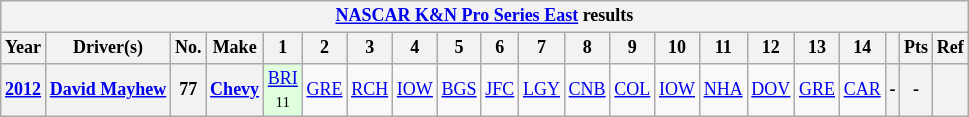<table class="wikitable" style="text-align:center; font-size:75%">
<tr>
<th colspan="45"><a href='#'>NASCAR K&N Pro Series East</a> results</th>
</tr>
<tr>
<th>Year</th>
<th>Driver(s)</th>
<th>No.</th>
<th>Make</th>
<th>1</th>
<th>2</th>
<th>3</th>
<th>4</th>
<th>5</th>
<th>6</th>
<th>7</th>
<th>8</th>
<th>9</th>
<th>10</th>
<th>11</th>
<th>12</th>
<th>13</th>
<th>14</th>
<th></th>
<th>Pts</th>
<th>Ref</th>
</tr>
<tr>
<th><a href='#'>2012</a></th>
<th><a href='#'>David Mayhew</a></th>
<th>77</th>
<th><a href='#'>Chevy</a></th>
<td style="background:#DFFFDF;"><a href='#'>BRI</a><br><small>11</small></td>
<td><a href='#'>GRE</a></td>
<td><a href='#'>RCH</a></td>
<td><a href='#'>IOW</a></td>
<td><a href='#'>BGS</a></td>
<td><a href='#'>JFC</a></td>
<td><a href='#'>LGY</a></td>
<td><a href='#'>CNB</a></td>
<td><a href='#'>COL</a></td>
<td><a href='#'>IOW</a></td>
<td><a href='#'>NHA</a></td>
<td><a href='#'>DOV</a></td>
<td><a href='#'>GRE</a></td>
<td><a href='#'>CAR</a></td>
<th>-</th>
<th>-</th>
<th></th>
</tr>
</table>
